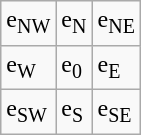<table class="wikitable">
<tr>
<td>e<sub>NW</sub></td>
<td>e<sub>N</sub></td>
<td>e<sub>NE</sub></td>
</tr>
<tr>
<td>e<sub>W</sub></td>
<td>e<sub>0</sub></td>
<td>e<sub>E</sub></td>
</tr>
<tr>
<td>e<sub>SW</sub></td>
<td>e<sub>S</sub></td>
<td>e<sub>SE</sub></td>
</tr>
</table>
